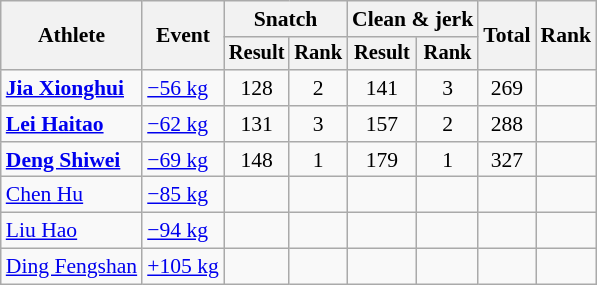<table class="wikitable" style="font-size:90%">
<tr>
<th rowspan="2">Athlete</th>
<th rowspan="2">Event</th>
<th colspan="2">Snatch</th>
<th colspan="2">Clean & jerk</th>
<th rowspan="2">Total</th>
<th rowspan="2">Rank</th>
</tr>
<tr style="font-size:95%">
<th>Result</th>
<th>Rank</th>
<th>Result</th>
<th>Rank</th>
</tr>
<tr align=center>
<td align=left><strong><a href='#'>Jia Xionghui</a></strong></td>
<td align=left><a href='#'>−56 kg</a></td>
<td>128</td>
<td>2</td>
<td>141</td>
<td>3</td>
<td>269</td>
<td></td>
</tr>
<tr align=center>
<td align=left><strong><a href='#'>Lei Haitao</a></strong></td>
<td align=left><a href='#'>−62 kg</a></td>
<td>131</td>
<td>3</td>
<td>157</td>
<td>2</td>
<td>288</td>
<td></td>
</tr>
<tr align=center>
<td align=left><strong><a href='#'>Deng Shiwei</a></strong></td>
<td align=left><a href='#'>−69 kg</a></td>
<td>148</td>
<td>1</td>
<td>179</td>
<td>1</td>
<td>327</td>
<td></td>
</tr>
<tr align=center>
<td align=left><a href='#'>Chen Hu</a></td>
<td align=left><a href='#'>−85 kg</a></td>
<td></td>
<td></td>
<td></td>
<td></td>
<td></td>
<td></td>
</tr>
<tr align=center>
<td align=left><a href='#'>Liu Hao</a></td>
<td align=left><a href='#'>−94 kg</a></td>
<td></td>
<td></td>
<td></td>
<td></td>
<td></td>
<td></td>
</tr>
<tr align=center>
<td align=left><a href='#'>Ding Fengshan</a></td>
<td align=left><a href='#'>+105 kg</a></td>
<td></td>
<td></td>
<td></td>
<td></td>
<td></td>
<td></td>
</tr>
</table>
